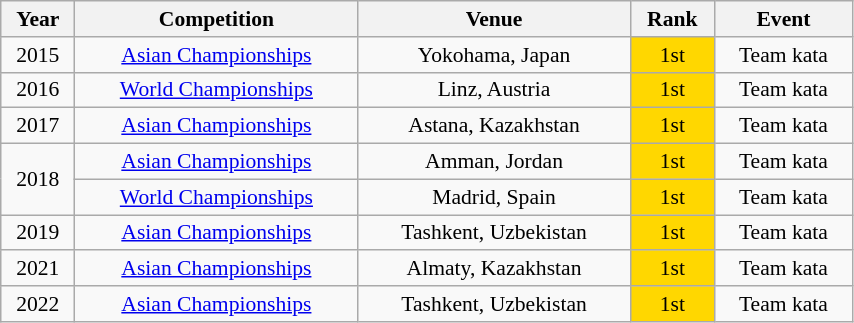<table class="wikitable sortable" width=45% style="font-size:90%; text-align:center;">
<tr>
<th>Year</th>
<th>Competition</th>
<th>Venue</th>
<th>Rank</th>
<th>Event</th>
</tr>
<tr>
<td>2015</td>
<td><a href='#'>Asian Championships</a></td>
<td>Yokohama, Japan</td>
<td bgcolor="gold">1st</td>
<td>Team kata</td>
</tr>
<tr>
<td>2016</td>
<td><a href='#'>World Championships</a></td>
<td>Linz, Austria</td>
<td bgcolor="gold">1st</td>
<td>Team kata</td>
</tr>
<tr>
<td>2017</td>
<td><a href='#'>Asian Championships</a></td>
<td>Astana, Kazakhstan</td>
<td bgcolor="gold">1st</td>
<td>Team kata</td>
</tr>
<tr>
<td rowspan=2>2018</td>
<td><a href='#'>Asian Championships</a></td>
<td>Amman, Jordan</td>
<td bgcolor="gold">1st</td>
<td>Team kata</td>
</tr>
<tr>
<td><a href='#'>World Championships</a></td>
<td>Madrid, Spain</td>
<td bgcolor="gold">1st</td>
<td>Team kata</td>
</tr>
<tr>
<td>2019</td>
<td><a href='#'>Asian Championships</a></td>
<td>Tashkent, Uzbekistan</td>
<td bgcolor="gold">1st</td>
<td>Team kata</td>
</tr>
<tr>
<td>2021</td>
<td><a href='#'>Asian Championships</a></td>
<td>Almaty, Kazakhstan</td>
<td bgcolor="gold">1st</td>
<td>Team kata</td>
</tr>
<tr>
<td>2022</td>
<td><a href='#'>Asian Championships</a></td>
<td>Tashkent, Uzbekistan</td>
<td bgcolor="gold">1st</td>
<td>Team kata</td>
</tr>
</table>
